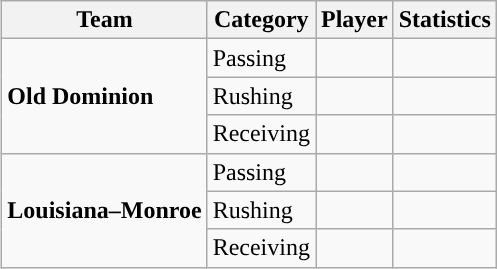<table class="wikitable" style="float: right;">
<tr>
<th>Team</th>
<th>Category</th>
<th>Player</th>
<th>Statistics</th>
</tr>
<tr>
<td rowspan=3><strong>Old Dominion</strong></td>
<td>Passing</td>
<td></td>
<td></td>
</tr>
<tr>
<td>Rushing</td>
<td></td>
<td></td>
</tr>
<tr>
<td>Receiving</td>
<td></td>
<td></td>
</tr>
<tr>
<td rowspan=3><strong>Louisiana–Monroe</strong></td>
<td>Passing</td>
<td></td>
<td></td>
</tr>
<tr>
<td>Rushing</td>
<td></td>
<td></td>
</tr>
<tr>
<td>Receiving</td>
<td></td>
<td></td>
</tr>
</table>
